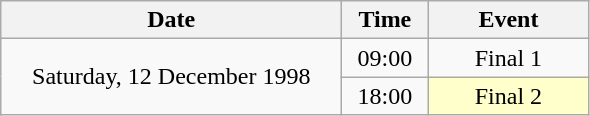<table class = "wikitable" style="text-align:center;">
<tr>
<th width=220>Date</th>
<th width=50>Time</th>
<th width=100>Event</th>
</tr>
<tr>
<td rowspan=2>Saturday, 12 December 1998</td>
<td>09:00</td>
<td>Final 1</td>
</tr>
<tr>
<td>18:00</td>
<td bgcolor=ffffcc>Final 2</td>
</tr>
</table>
